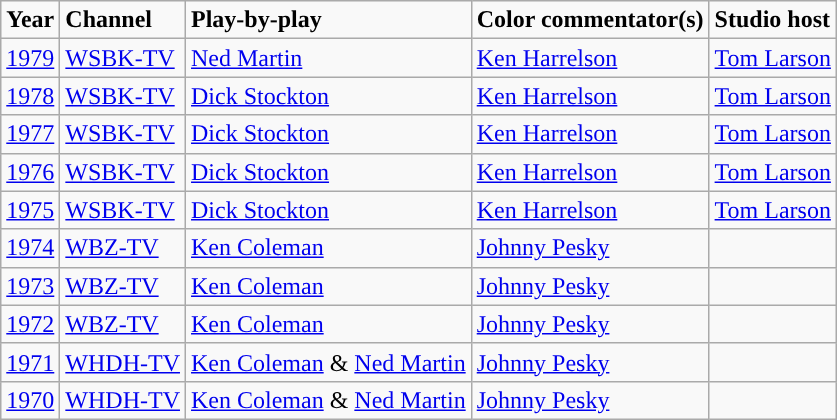<table class="wikitable">
<tr>
<td><strong>Year</strong></td>
<td><strong>Channel</strong></td>
<td><strong>Play-by-play</strong></td>
<td><strong>Color commentator(s)</strong></td>
<td><strong>Studio host</strong></td>
</tr>
<tr>
<td><a href='#'>1979</a></td>
<td><a href='#'>WSBK-TV</a></td>
<td><a href='#'>Ned Martin</a></td>
<td><a href='#'>Ken Harrelson</a></td>
<td><a href='#'>Tom Larson</a></td>
</tr>
<tr>
<td><a href='#'>1978</a></td>
<td><a href='#'>WSBK-TV</a></td>
<td><a href='#'>Dick Stockton</a></td>
<td><a href='#'>Ken Harrelson</a></td>
<td><a href='#'>Tom Larson</a></td>
</tr>
<tr>
<td><a href='#'>1977</a></td>
<td><a href='#'>WSBK-TV</a></td>
<td><a href='#'>Dick Stockton</a></td>
<td><a href='#'>Ken Harrelson</a></td>
<td><a href='#'>Tom Larson</a></td>
</tr>
<tr>
<td><a href='#'>1976</a></td>
<td><a href='#'>WSBK-TV</a></td>
<td><a href='#'>Dick Stockton</a></td>
<td><a href='#'>Ken Harrelson</a></td>
<td><a href='#'>Tom Larson</a></td>
</tr>
<tr>
<td><a href='#'>1975</a></td>
<td><a href='#'>WSBK-TV</a></td>
<td><a href='#'>Dick Stockton</a></td>
<td><a href='#'>Ken Harrelson</a></td>
<td><a href='#'>Tom Larson</a></td>
</tr>
<tr>
<td><a href='#'>1974</a></td>
<td><a href='#'>WBZ-TV</a></td>
<td><a href='#'>Ken Coleman</a></td>
<td><a href='#'>Johnny Pesky</a></td>
<td></td>
</tr>
<tr>
<td><a href='#'>1973</a></td>
<td><a href='#'>WBZ-TV</a></td>
<td><a href='#'>Ken Coleman</a></td>
<td><a href='#'>Johnny Pesky</a></td>
<td></td>
</tr>
<tr>
<td><a href='#'>1972</a></td>
<td><a href='#'>WBZ-TV</a></td>
<td><a href='#'>Ken Coleman</a></td>
<td><a href='#'>Johnny Pesky</a></td>
<td></td>
</tr>
<tr>
<td><a href='#'>1971</a></td>
<td><a href='#'>WHDH-TV</a></td>
<td><a href='#'>Ken Coleman</a> & <a href='#'>Ned Martin</a></td>
<td><a href='#'>Johnny Pesky</a></td>
<td></td>
</tr>
<tr>
<td><a href='#'>1970</a></td>
<td><a href='#'>WHDH-TV</a></td>
<td><a href='#'>Ken Coleman</a> & <a href='#'>Ned Martin</a></td>
<td><a href='#'>Johnny Pesky</a></td>
<td></td>
</tr>
</table>
